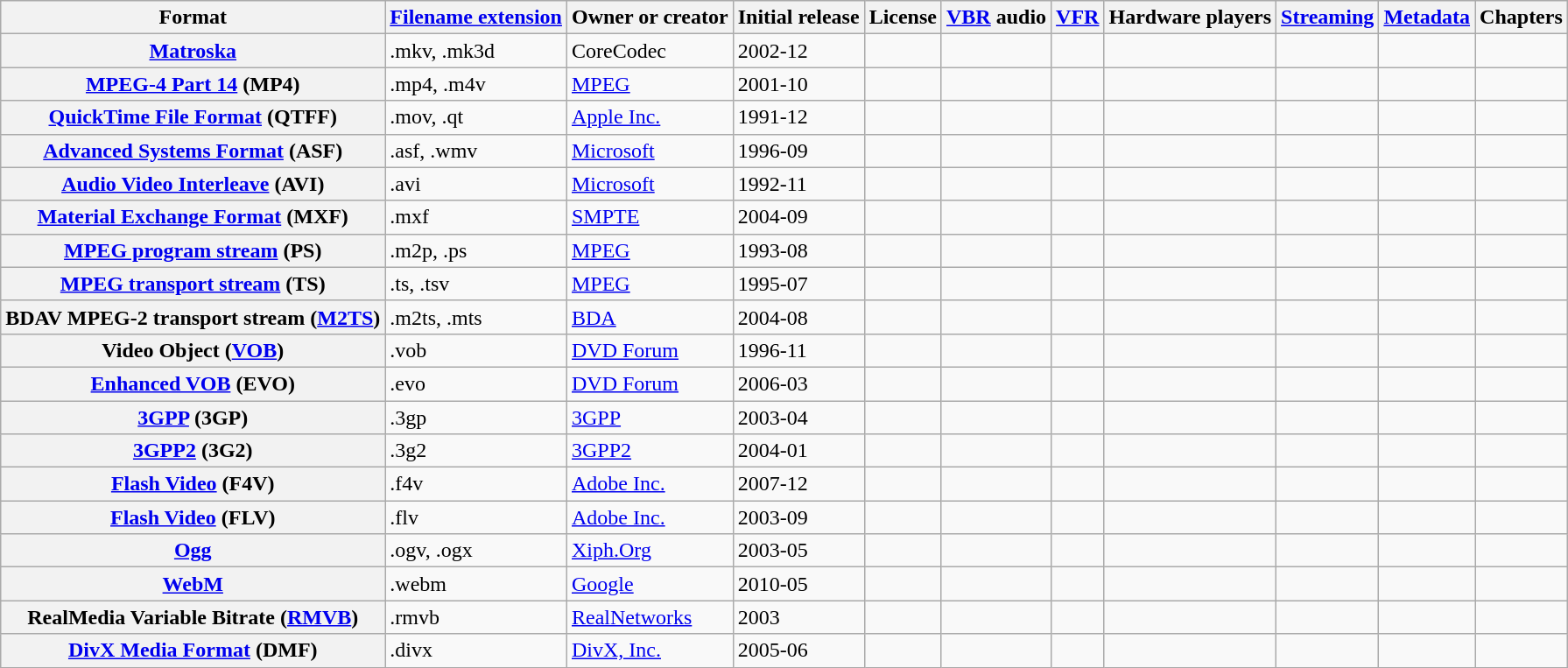<table class="wikitable sortable plainrowheaders sticky-header">
<tr>
<th scope="col">Format</th>
<th scope="col"><a href='#'>Filename extension</a></th>
<th scope="col">Owner or creator</th>
<th scope="col">Initial release</th>
<th scope="col">License<wbr></th>
<th scope="col"><a href='#'>VBR</a> audio</th>
<th scope="col"><a href='#'>VFR</a></th>
<th scope="col">Hardware players</th>
<th scope="col"><a href='#'>Streaming</a><wbr></th>
<th scope="col"><a href='#'>Metadata</a><wbr></th>
<th scope="col">Chapters</th>
</tr>
<tr>
<th scope="row"><a href='#'>Matroska</a></th>
<td>.mkv, .mk3d<wbr></td>
<td>CoreCodec<wbr></td>
<td>2002-12</td>
<td><wbr></td>
<td><wbr></td>
<td><wbr></td>
<td><wbr></td>
<td><wbr></td>
<td><wbr></td>
<td><wbr></td>
</tr>
<tr>
<th scope="row"><a href='#'>MPEG-4 Part 14</a> (MP4)</th>
<td>.mp4, .m4v<wbr></td>
<td><a href='#'>MPEG</a></td>
<td>2001-10</td>
<td><wbr></td>
<td></td>
<td></td>
<td></td>
<td></td>
<td></td>
<td><wbr></td>
</tr>
<tr>
<th scope="row"><a href='#'>QuickTime File Format</a> (QTFF)</th>
<td>.mov, .qt</td>
<td><a href='#'>Apple Inc.</a></td>
<td>1991-12</td>
<td><wbr></td>
<td></td>
<td></td>
<td></td>
<td></td>
<td></td>
<td></td>
</tr>
<tr>
<th scope="row"><a href='#'>Advanced Systems Format</a> (ASF)</th>
<td>.asf, .wmv<wbr></td>
<td><a href='#'>Microsoft</a></td>
<td>1996-09</td>
<td><wbr></td>
<td></td>
<td></td>
<td></td>
<td><wbr></td>
<td></td>
<td></td>
</tr>
<tr>
<th scope="row"><a href='#'>Audio Video Interleave</a> (AVI)</th>
<td>.avi</td>
<td><a href='#'>Microsoft</a></td>
<td>1992-11</td>
<td><wbr></td>
<td><wbr></td>
<td><wbr></td>
<td></td>
<td></td>
<td></td>
<td></td>
</tr>
<tr>
<th scope="row"><a href='#'>Material Exchange Format</a> (MXF)</th>
<td>.mxf</td>
<td><a href='#'>SMPTE</a></td>
<td>2004-09</td>
<td><wbr></td>
<td></td>
<td></td>
<td></td>
<td><wbr></td>
<td></td>
<td></td>
</tr>
<tr>
<th scope="row"><a href='#'>MPEG program stream</a> (PS)</th>
<td>.m2p, .ps<wbr></td>
<td><a href='#'>MPEG</a></td>
<td>1993-08</td>
<td><wbr></td>
<td></td>
<td><wbr></td>
<td></td>
<td></td>
<td></td>
<td></td>
</tr>
<tr>
<th scope="row"><a href='#'>MPEG transport stream</a> (TS)</th>
<td>.ts, .tsv<wbr></td>
<td><a href='#'>MPEG</a></td>
<td>1995-07</td>
<td><wbr></td>
<td></td>
<td></td>
<td></td>
<td></td>
<td></td>
<td></td>
</tr>
<tr>
<th scope="row">BDAV MPEG-2 transport stream (<a href='#'>M2TS</a>)</th>
<td>.m2ts, .mts</td>
<td><a href='#'>BDA</a></td>
<td>2004-08</td>
<td></td>
<td></td>
<td></td>
<td></td>
<td><wbr></td>
<td><wbr></td>
<td><wbr></td>
</tr>
<tr>
<th scope="row">Video Object (<a href='#'>VOB</a>)</th>
<td>.vob</td>
<td><a href='#'>DVD Forum</a></td>
<td>1996-11</td>
<td></td>
<td></td>
<td></td>
<td></td>
<td></td>
<td></td>
<td><wbr></td>
</tr>
<tr>
<th scope="row"><a href='#'>Enhanced VOB</a> (EVO)</th>
<td>.evo</td>
<td><a href='#'>DVD Forum</a></td>
<td>2006-03</td>
<td><wbr></td>
<td></td>
<td></td>
<td></td>
<td></td>
<td></td>
<td><wbr></td>
</tr>
<tr>
<th scope="row"><a href='#'>3GPP</a> (3GP)</th>
<td>.3gp</td>
<td><a href='#'>3GPP</a></td>
<td>2003-04</td>
<td></td>
<td></td>
<td></td>
<td></td>
<td><wbr></td>
<td></td>
<td></td>
</tr>
<tr>
<th scope="row"><a href='#'>3GPP2</a> (3G2)</th>
<td>.3g2</td>
<td><a href='#'>3GPP2</a></td>
<td>2004-01</td>
<td></td>
<td></td>
<td></td>
<td></td>
<td></td>
<td></td>
<td></td>
</tr>
<tr>
<th scope="row"><a href='#'>Flash Video</a> (F4V)</th>
<td>.f4v<wbr></td>
<td><a href='#'>Adobe Inc.</a></td>
<td>2007-12</td>
<td></td>
<td></td>
<td></td>
<td></td>
<td></td>
<td></td>
<td><wbr></td>
</tr>
<tr>
<th scope="row"><a href='#'>Flash Video</a> (FLV)</th>
<td>.flv</td>
<td><a href='#'>Adobe Inc.</a></td>
<td>2003-09</td>
<td><wbr></td>
<td><wbr></td>
<td></td>
<td></td>
<td></td>
<td></td>
<td><wbr></td>
</tr>
<tr>
<th scope="row"><a href='#'>Ogg</a></th>
<td>.ogv, .ogx<wbr></td>
<td><a href='#'>Xiph.Org</a></td>
<td>2003-05</td>
<td><wbr></td>
<td></td>
<td></td>
<td></td>
<td><wbr></td>
<td><wbr></td>
<td><wbr></td>
</tr>
<tr>
<th scope="row"><a href='#'>WebM</a></th>
<td>.webm</td>
<td><a href='#'>Google</a></td>
<td>2010-05</td>
<td><wbr></td>
<td></td>
<td></td>
<td></td>
<td></td>
<td><wbr></td>
<td><wbr></td>
</tr>
<tr>
<th scope="row">RealMedia Variable Bitrate (<a href='#'>RMVB</a>)</th>
<td>.rmvb</td>
<td><a href='#'>RealNetworks</a></td>
<td>2003</td>
<td></td>
<td></td>
<td></td>
<td></td>
<td></td>
<td><wbr></td>
<td></td>
</tr>
<tr>
<th scope="row"><a href='#'>DivX Media Format</a> (DMF)</th>
<td>.divx</td>
<td><a href='#'>DivX, Inc.</a></td>
<td>2005-06</td>
<td></td>
<td></td>
<td></td>
<td></td>
<td></td>
<td></td>
<td></td>
</tr>
</table>
